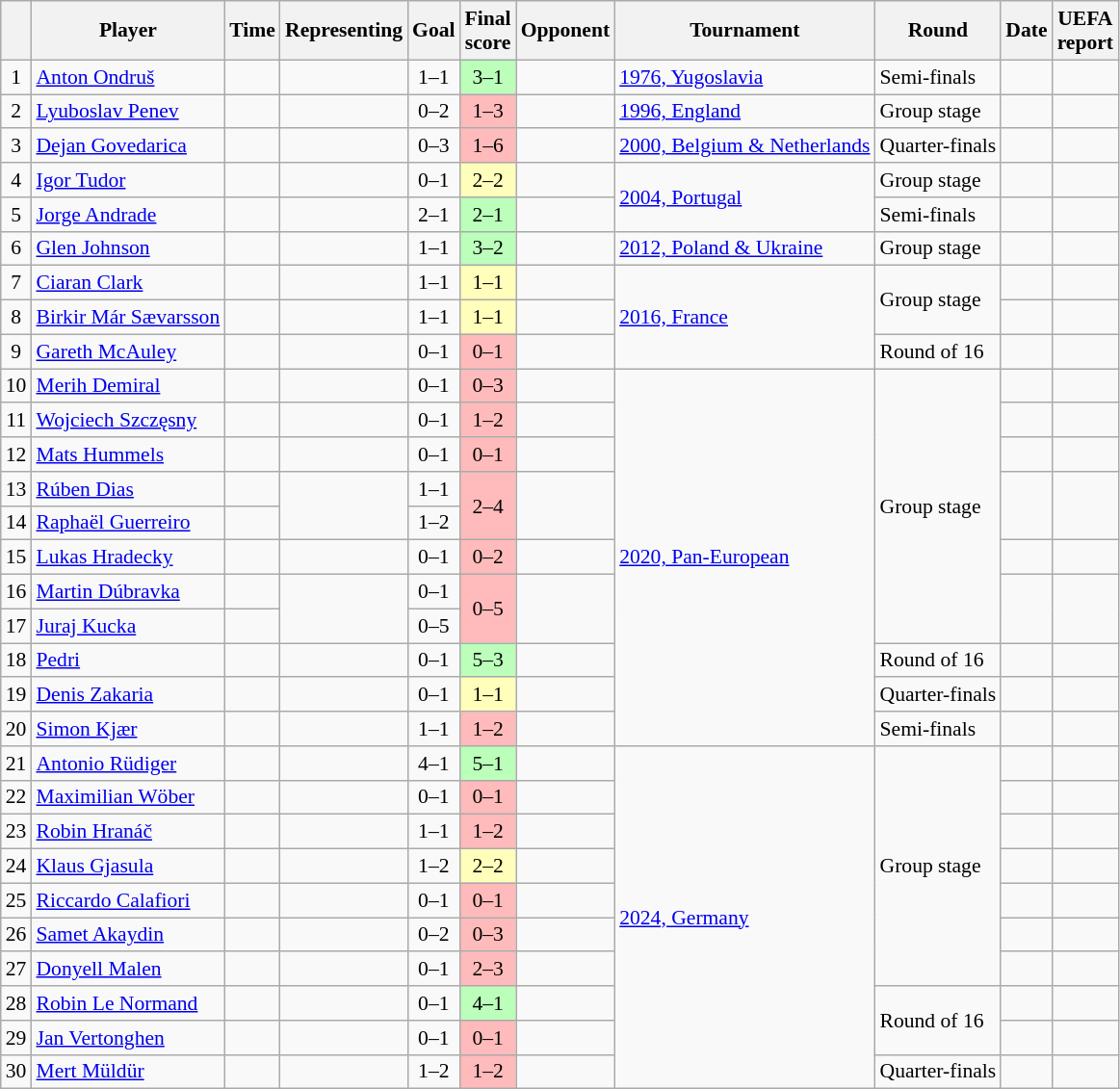<table class="wikitable sortable" style="font-size:90%;">
<tr>
<th scope="col"></th>
<th scope="col">Player</th>
<th scope="col">Time</th>
<th scope="col">Representing</th>
<th scope="col" class="unsortable">Goal</th>
<th scope="col" class="unsortable">Final<br>score</th>
<th scope="col">Opponent</th>
<th scope="col">Tournament</th>
<th scope="col">Round</th>
<th scope="col">Date</th>
<th scope="col" class="unsortable">UEFA<br>report</th>
</tr>
<tr>
<td align="center">1</td>
<td data-sort-value="Ondrus, Anton"><a href='#'>Anton Ondruš</a></td>
<td align="center"></td>
<td></td>
<td align="center">1–1</td>
<td style="background:#bbffbb;text-align:center;">3–1 </td>
<td></td>
<td><a href='#'>1976, Yugoslavia</a></td>
<td> Semi-finals</td>
<td></td>
<td></td>
</tr>
<tr>
<td align="center">2</td>
<td data-sort-value="Penev, Lyuboslav"><a href='#'>Lyuboslav Penev</a></td>
<td align="center"></td>
<td></td>
<td align="center">0–2</td>
<td style="background:#ffbbbb;text-align:center;">1–3</td>
<td></td>
<td><a href='#'>1996, England</a></td>
<td> Group stage</td>
<td></td>
<td></td>
</tr>
<tr>
<td align="center">3</td>
<td data-sort-value="Govedarica, Dejan"><a href='#'>Dejan Govedarica</a></td>
<td align="center"></td>
<td></td>
<td align="center">0–3</td>
<td style="background:#ffbbbb;text-align:center;">1–6</td>
<td></td>
<td><a href='#'>2000, Belgium & Netherlands</a></td>
<td> Quarter-finals</td>
<td></td>
<td></td>
</tr>
<tr>
<td align="center">4</td>
<td data-sort-value="Tudor, Igor"><a href='#'>Igor Tudor</a></td>
<td align="center"></td>
<td></td>
<td align="center">0–1</td>
<td style="background:#ffffbb;text-align:center;">2–2</td>
<td></td>
<td rowspan="2"><a href='#'>2004, Portugal</a></td>
<td> Group stage</td>
<td></td>
<td></td>
</tr>
<tr>
<td align="center">5</td>
<td data-sort-value="Andrade, Jorge"><a href='#'>Jorge Andrade</a></td>
<td align="center"></td>
<td></td>
<td align="center">2–1</td>
<td style="background:#bbffbb;text-align:center;">2–1</td>
<td></td>
<td> Semi-finals</td>
<td></td>
<td></td>
</tr>
<tr>
<td align="center">6</td>
<td data-sort-value="Johnson, Glen"><a href='#'>Glen Johnson</a></td>
<td align="center"></td>
<td></td>
<td align="center">1–1</td>
<td style="background:#bbffbb;text-align:center;">3–2</td>
<td></td>
<td><a href='#'>2012, Poland & Ukraine</a></td>
<td> Group stage</td>
<td></td>
<td></td>
</tr>
<tr>
<td align="center">7</td>
<td data-sort-value="Clark, Ciaran"><a href='#'>Ciaran Clark</a></td>
<td align="center"></td>
<td></td>
<td align="center">1–1</td>
<td style="background:#ffffbb;text-align:center;">1–1</td>
<td></td>
<td rowspan="3"><a href='#'>2016, France</a></td>
<td rowspan="2"> Group stage</td>
<td></td>
<td></td>
</tr>
<tr>
<td align="center">8</td>
<td data-sort-value="Saevarsson, Birkir Mar"><a href='#'>Birkir Már Sævarsson</a></td>
<td align="center"></td>
<td></td>
<td align="center">1–1</td>
<td style="background:#ffffbb;text-align:center;">1–1</td>
<td></td>
<td></td>
<td></td>
</tr>
<tr>
<td align="center">9</td>
<td data-sort-value="McAuley, Gareth"><a href='#'>Gareth McAuley</a></td>
<td align="center"></td>
<td></td>
<td align="center">0–1</td>
<td style="background:#ffbbbb;text-align:center;">0–1</td>
<td></td>
<td> Round of 16</td>
<td></td>
<td></td>
</tr>
<tr>
<td align="center">10</td>
<td data-sort-value="Demiral, Merih"><a href='#'>Merih Demiral</a></td>
<td align="center"></td>
<td></td>
<td align="center">0–1</td>
<td style="background:#ffbbbb;text-align:center;">0–3</td>
<td></td>
<td rowspan="11"><a href='#'>2020, Pan-European</a></td>
<td rowspan="8"> Group stage</td>
<td></td>
<td></td>
</tr>
<tr>
<td align="center">11</td>
<td data-sort-value="Szczesny, Wojciech"><a href='#'>Wojciech Szczęsny</a></td>
<td align="center"></td>
<td></td>
<td align="center">0–1</td>
<td style="background:#ffbbbb;text-align:center;">1–2</td>
<td></td>
<td></td>
<td></td>
</tr>
<tr>
<td align="center">12</td>
<td data-sort-value="Hummels, Mats"><a href='#'>Mats Hummels</a></td>
<td align="center"></td>
<td></td>
<td align="center">0–1</td>
<td style="background:#ffbbbb;text-align:center;">0–1</td>
<td></td>
<td></td>
<td></td>
</tr>
<tr>
<td align="center">13</td>
<td data-sort-value="Dias, Ruben"><a href='#'>Rúben Dias</a></td>
<td align="center"></td>
<td rowspan="2"></td>
<td align="center">1–1</td>
<td rowspan="2" style="background:#ffbbbb;text-align:center;">2–4</td>
<td rowspan="2"></td>
<td rowspan="2"></td>
<td rowspan="2"></td>
</tr>
<tr>
<td align="center">14</td>
<td data-sort-value="Guerreiro, Raphael"><a href='#'>Raphaël Guerreiro</a></td>
<td align="center"></td>
<td align="center">1–2</td>
</tr>
<tr>
<td align="center">15</td>
<td data-sort-value="Hradecky, Lukas"><a href='#'>Lukas Hradecky</a></td>
<td align="center"></td>
<td></td>
<td align="center">0–1</td>
<td style="background:#ffbbbb;text-align:center;">0–2</td>
<td></td>
<td></td>
<td></td>
</tr>
<tr>
<td align="center">16</td>
<td data-sort-value="Dubravka, Martin"><a href='#'>Martin Dúbravka</a></td>
<td align="center"></td>
<td rowspan="2"></td>
<td align="center">0–1</td>
<td rowspan="2" style="background:#ffbbbb;text-align:center;">0–5</td>
<td rowspan="2"></td>
<td rowspan="2"></td>
<td rowspan="2"></td>
</tr>
<tr>
<td align="center">17</td>
<td data-sort-value="Kucka, Juraj"><a href='#'>Juraj Kucka</a></td>
<td align="center"></td>
<td align="center">0–5</td>
</tr>
<tr>
<td align="center">18</td>
<td data-sort-value="Pedri"><a href='#'>Pedri</a></td>
<td align="center"></td>
<td></td>
<td align="center">0–1</td>
<td style="background:#bbffbb;text-align:center;">5–3 </td>
<td></td>
<td> Round of 16</td>
<td></td>
<td></td>
</tr>
<tr>
<td align="center">19</td>
<td data-sort-value="Zakaria, Denis"><a href='#'>Denis Zakaria</a></td>
<td align="center"></td>
<td></td>
<td align="center">0–1</td>
<td style="background:#ffffbb;text-align:center;">1–1 </td>
<td></td>
<td> Quarter-finals</td>
<td></td>
<td></td>
</tr>
<tr>
<td align="center">20</td>
<td data-sort-value="Kjaer, Simon"><a href='#'>Simon Kjær</a></td>
<td align="center"></td>
<td></td>
<td align="center">1–1</td>
<td style="background:#ffbbbb;text-align:center;">1–2 </td>
<td></td>
<td> Semi-finals</td>
<td></td>
<td></td>
</tr>
<tr>
<td align="center">21</td>
<td data-sort-value="Rudiger, Antonio"><a href='#'>Antonio Rüdiger</a></td>
<td align="center"></td>
<td></td>
<td align="center">4–1</td>
<td style="background:#bbffbb;text-align:center;">5–1</td>
<td></td>
<td rowspan="10"><a href='#'>2024, Germany</a></td>
<td rowspan="7"> Group stage</td>
<td></td>
<td></td>
</tr>
<tr>
<td align="center">22</td>
<td data-sort-value="Wober, Maximilian"><a href='#'>Maximilian Wöber</a></td>
<td align="center"></td>
<td></td>
<td align="center">0–1</td>
<td style="background:#ffbbbb;text-align:center;">0–1</td>
<td></td>
<td></td>
<td></td>
</tr>
<tr>
<td align="center">23</td>
<td data-sort-value="Hranac, Robin"><a href='#'>Robin Hranáč</a></td>
<td align="center"></td>
<td></td>
<td align="center">1–1</td>
<td style="background:#ffbbbb;text-align:center;">1–2</td>
<td></td>
<td></td>
<td></td>
</tr>
<tr>
<td align="center">24</td>
<td data-sort-value="Gjasula, Klaus"><a href='#'>Klaus Gjasula</a></td>
<td align="center"></td>
<td></td>
<td align="center">1–2</td>
<td style="background:#ffffbb;text-align:center;">2–2</td>
<td></td>
<td></td>
<td></td>
</tr>
<tr>
<td align="center">25</td>
<td data-sort-value="Calafiori, Lukas"><a href='#'>Riccardo Calafiori</a></td>
<td align="center"></td>
<td></td>
<td align="center">0–1</td>
<td style="background:#ffbbbb;text-align:center;">0–1</td>
<td></td>
<td></td>
<td></td>
</tr>
<tr>
<td align="center">26</td>
<td data-sort-value="Akaydin, Samet"><a href='#'>Samet Akaydin</a></td>
<td align="center"></td>
<td></td>
<td align="center">0–2</td>
<td style="background:#ffbbbb;text-align:center;">0–3</td>
<td></td>
<td></td>
<td></td>
</tr>
<tr>
<td align="center">27</td>
<td data-sort-value="Malen, Donyell"><a href='#'>Donyell Malen</a></td>
<td align="center"></td>
<td></td>
<td align="center">0–1</td>
<td style="background:#ffbbbb;text-align:center;">2–3</td>
<td></td>
<td></td>
<td></td>
</tr>
<tr>
<td align="center">28</td>
<td data-sort-value="Le Normand, Robin"><a href='#'>Robin Le Normand</a></td>
<td align="center"></td>
<td></td>
<td align="center">0–1</td>
<td style="background:#bbffbb;text-align:center;">4–1</td>
<td></td>
<td rowspan="2"> Round of 16</td>
<td></td>
<td></td>
</tr>
<tr>
<td align="center">29</td>
<td data-sort-value="Verthongen, Jan"><a href='#'>Jan Vertonghen</a></td>
<td align="center"></td>
<td></td>
<td align="center">0–1</td>
<td style="background:#ffbbbb;text-align:center;">0–1</td>
<td></td>
<td></td>
<td></td>
</tr>
<tr>
<td align="center">30</td>
<td data-sort-value="Muldur, Mert"><a href='#'>Mert Müldür</a></td>
<td align="center"></td>
<td></td>
<td align="center">1–2</td>
<td style="background:#ffbbbb;text-align:center;">1–2</td>
<td></td>
<td> Quarter-finals</td>
<td></td>
<td></td>
</tr>
</table>
